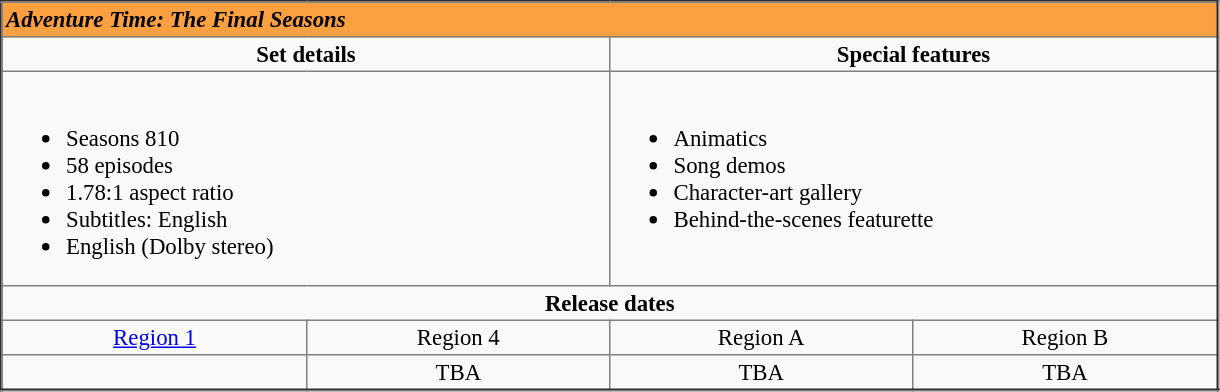<table border="2" cellpadding="2" cellspacing="0" style="margin: 0 1em 0 0; background: #f9f9f9; border: c00 #aaa solid; border-collapse: collapse; font-size: 95%;">
<tr style="background:#fda041; color:black;">
<td colspan="4"><strong><em>Adventure Time: The Final Seasons</em></strong></td>
</tr>
<tr valign="top">
<td align="center" width="400" colspan="2"><strong>Set details</strong></td>
<td align="center" width="400" colspan="2"><strong>Special features</strong></td>
</tr>
<tr valign="top">
<td colspan="2" align="left" width="200"><br><ul><li>Seasons 810</li><li>58 episodes</li><li>1.78:1 aspect ratio</li><li>Subtitles: English</li><li>English (Dolby stereo)</li></ul></td>
<td colspan="2" align="left" width="200"><br><ul><li>Animatics</li><li>Song demos</li><li>Character-art gallery</li><li>Behind-the-scenes featurette</li></ul></td>
</tr>
<tr>
<td colspan="4" align="center"><strong>Release dates</strong></td>
</tr>
<tr>
<td align="center"><a href='#'>Region 1</a></td>
<td align="center">Region 4</td>
<td align="center">Region A</td>
<td align="center">Region B</td>
</tr>
<tr>
<td align="center"></td>
<td align="center">TBA</td>
<td align="center">TBA</td>
<td align="center">TBA</td>
</tr>
</table>
